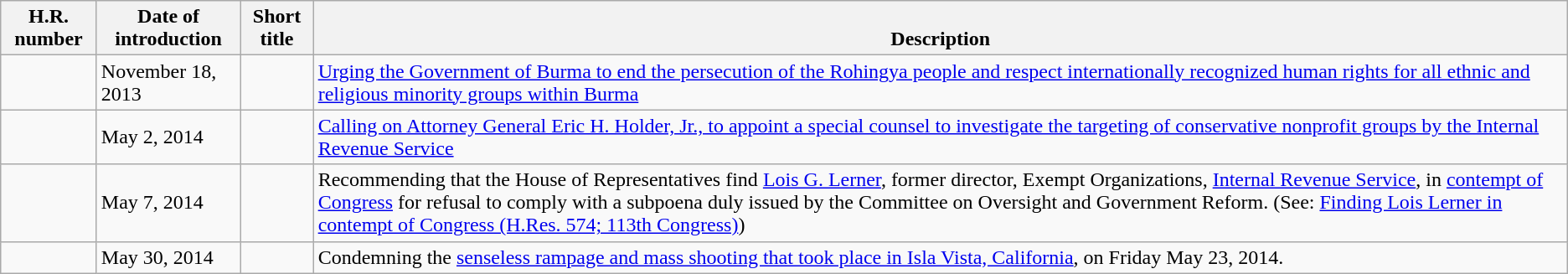<table class=wikitable>
<tr valign=bottom>
<th>H.R. number</th>
<th>Date of introduction</th>
<th>Short title</th>
<th>Description</th>
</tr>
<tr>
<td></td>
<td>November 18, 2013</td>
<td></td>
<td><a href='#'>Urging the Government of Burma to end the persecution of the Rohingya people and respect internationally recognized human rights for all ethnic and religious minority groups within Burma</a></td>
</tr>
<tr>
<td></td>
<td>May 2, 2014</td>
<td></td>
<td><a href='#'>Calling on Attorney General Eric H. Holder, Jr., to appoint a special counsel to investigate the targeting of conservative nonprofit groups by the Internal Revenue Service</a></td>
</tr>
<tr>
<td></td>
<td>May 7, 2014</td>
<td></td>
<td>Recommending that the House of Representatives find <a href='#'>Lois G. Lerner</a>, former director, Exempt Organizations, <a href='#'>Internal Revenue Service</a>, in <a href='#'>contempt of Congress</a> for refusal to comply with a subpoena duly issued by the Committee on Oversight and Government Reform. (See: <a href='#'>Finding Lois Lerner in contempt of Congress (H.Res. 574; 113th Congress)</a>)</td>
</tr>
<tr>
<td></td>
<td>May 30, 2014</td>
<td></td>
<td>Condemning the <a href='#'>senseless rampage and mass shooting that took place in Isla Vista, California</a>, on Friday May 23, 2014.</td>
</tr>
</table>
